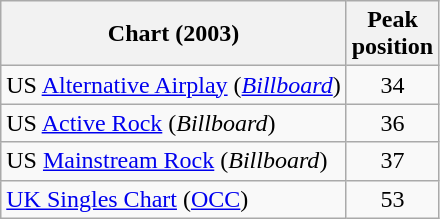<table class="wikitable sortable plainrowheaders">
<tr>
<th>Chart (2003)</th>
<th>Peak<br>position</th>
</tr>
<tr>
<td>US <a href='#'>Alternative Airplay</a> (<em><a href='#'>Billboard</a></em>)</td>
<td align="center">34</td>
</tr>
<tr>
<td>US <a href='#'>Active Rock</a> (<em>Billboard</em>)</td>
<td align="center">36</td>
</tr>
<tr>
<td>US <a href='#'>Mainstream Rock</a> (<em>Billboard</em>)</td>
<td align="center">37</td>
</tr>
<tr>
<td><a href='#'>UK Singles Chart</a> (<a href='#'>OCC</a>)</td>
<td align="center">53</td>
</tr>
</table>
